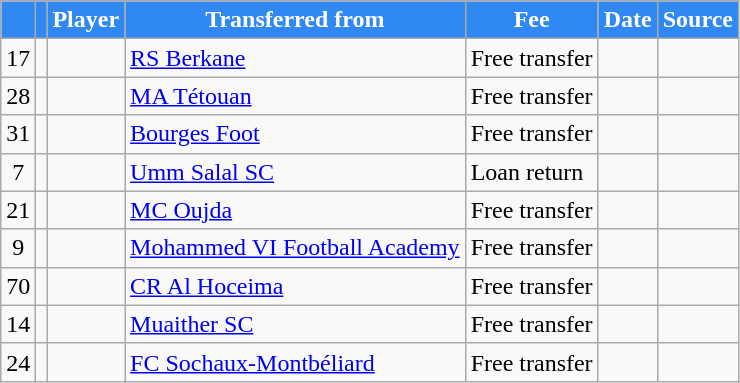<table class="wikitable plainrowheaders sortable">
<tr>
<th style="background:#3088f2; color:#ffffff;"></th>
<th style="background:#3088f2; color:#ffffff;"></th>
<th style="background:#3088f2; color:#ffffff;">Player</th>
<th style="background:#3088f2; color:#ffffff;">Transferred from</th>
<th style="background:#3088f2; color:#ffffff;">Fee</th>
<th style="background:#3088f2; color:#ffffff;">Date</th>
<th style="background:#3088f2; color:#ffffff;">Source</th>
</tr>
<tr>
<td align=center>17</td>
<td align=center></td>
<td></td>
<td><a href='#'>RS Berkane</a></td>
<td>Free transfer</td>
<td></td>
<td></td>
</tr>
<tr>
<td align=center>28</td>
<td align=center></td>
<td></td>
<td><a href='#'>MA Tétouan</a></td>
<td>Free transfer</td>
<td></td>
<td></td>
</tr>
<tr>
<td align=center>31</td>
<td align=center></td>
<td></td>
<td> <a href='#'>Bourges Foot</a></td>
<td>Free transfer</td>
<td></td>
<td></td>
</tr>
<tr>
<td align=center>7</td>
<td align=center></td>
<td></td>
<td> <a href='#'>Umm Salal SC</a></td>
<td>Loan return</td>
<td></td>
<td></td>
</tr>
<tr>
<td align=center>21</td>
<td align=center></td>
<td></td>
<td><a href='#'>MC Oujda</a></td>
<td>Free transfer</td>
<td></td>
<td></td>
</tr>
<tr>
<td align=center>9</td>
<td align=center></td>
<td></td>
<td><a href='#'>Mohammed VI Football Academy</a></td>
<td>Free transfer</td>
<td></td>
<td></td>
</tr>
<tr>
<td align=center>70</td>
<td align=center></td>
<td></td>
<td><a href='#'>CR Al Hoceima</a></td>
<td>Free transfer</td>
<td></td>
<td></td>
</tr>
<tr>
<td align=center>14</td>
<td align=center></td>
<td></td>
<td> <a href='#'>Muaither SC</a></td>
<td>Free transfer</td>
<td></td>
<td></td>
</tr>
<tr>
<td align=center>24</td>
<td align=center></td>
<td></td>
<td> <a href='#'>FC Sochaux-Montbéliard</a></td>
<td>Free transfer</td>
<td></td>
<td></td>
</tr>
</table>
